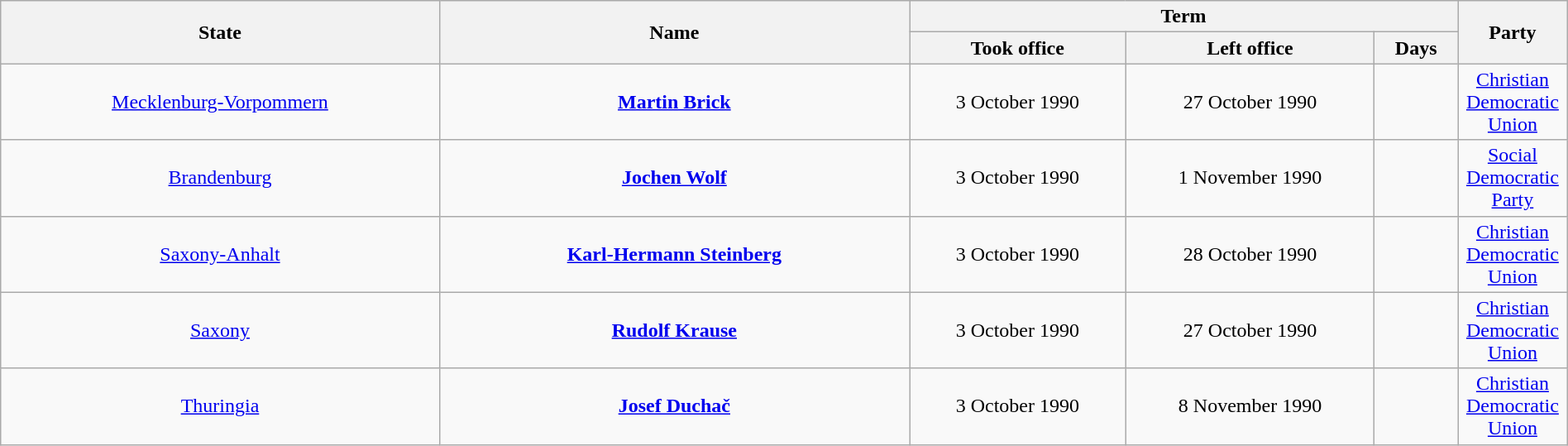<table class="wikitable" style="text-align:center; width:100%; border:1px #AAAAFF solid">
<tr>
<th width=28% rowspan=2>State</th>
<th width=30% rowspan=2>Name</th>
<th width=35% colspan=3>Term</th>
<th width=28% rowspan=2>Party</th>
</tr>
<tr>
<th>Took office</th>
<th>Left office</th>
<th>Days</th>
</tr>
<tr>
<td><a href='#'>Mecklenburg-Vorpommern</a></td>
<td><strong><a href='#'>Martin Brick</a></strong><br></td>
<td>3 October 1990</td>
<td>27 October 1990</td>
<td></td>
<td><a href='#'>Christian Democratic Union</a></td>
</tr>
<tr>
<td><a href='#'>Brandenburg</a></td>
<td><strong><a href='#'>Jochen Wolf</a></strong><br></td>
<td>3 October 1990</td>
<td>1 November 1990</td>
<td></td>
<td><a href='#'>Social Democratic Party</a></td>
</tr>
<tr>
<td><a href='#'>Saxony-Anhalt</a></td>
<td><strong><a href='#'>Karl-Hermann Steinberg</a></strong><br></td>
<td>3 October 1990</td>
<td>28 October 1990</td>
<td></td>
<td><a href='#'>Christian Democratic Union</a></td>
</tr>
<tr>
<td><a href='#'>Saxony</a></td>
<td><strong><a href='#'>Rudolf Krause</a></strong><br></td>
<td>3 October 1990</td>
<td>27 October 1990</td>
<td></td>
<td><a href='#'>Christian Democratic Union</a></td>
</tr>
<tr>
<td><a href='#'>Thuringia</a></td>
<td><strong><a href='#'>Josef Duchač</a></strong><br></td>
<td>3 October 1990</td>
<td>8 November 1990<br></td>
<td></td>
<td><a href='#'>Christian Democratic Union</a></td>
</tr>
</table>
